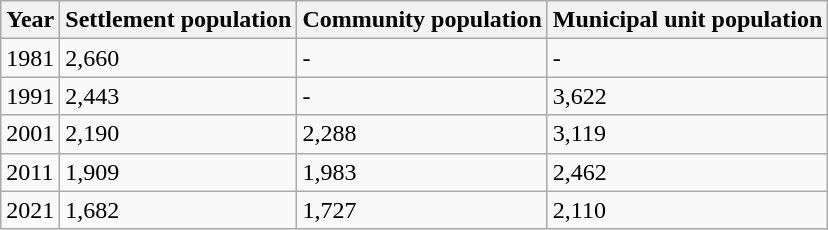<table class=wikitable>
<tr>
<th>Year</th>
<th>Settlement population</th>
<th>Community population</th>
<th>Municipal unit population</th>
</tr>
<tr>
<td>1981</td>
<td>2,660</td>
<td>-</td>
<td>-</td>
</tr>
<tr>
<td>1991</td>
<td>2,443</td>
<td>-</td>
<td>3,622</td>
</tr>
<tr>
<td>2001</td>
<td>2,190</td>
<td>2,288</td>
<td>3,119</td>
</tr>
<tr>
<td>2011</td>
<td>1,909</td>
<td>1,983</td>
<td>2,462</td>
</tr>
<tr>
<td>2021</td>
<td>1,682</td>
<td>1,727</td>
<td>2,110</td>
</tr>
</table>
